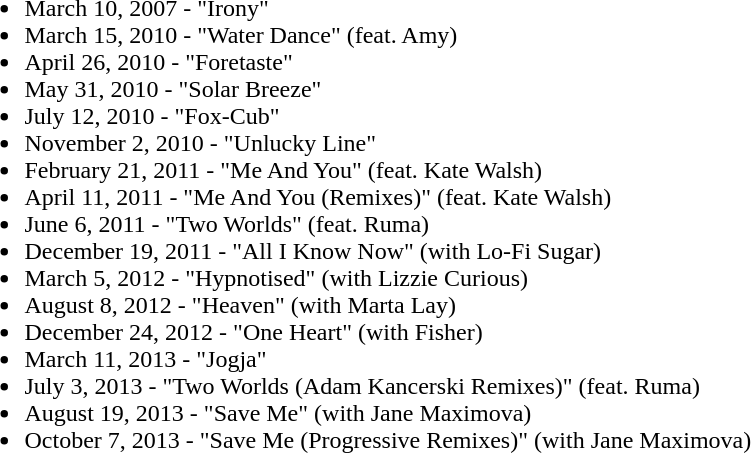<table>
<tr>
<td valign="top"><br><ul><li>March 10, 2007 - "Irony"</li><li>March 15, 2010 - "Water Dance" (feat. Amy)</li><li>April 26, 2010 - "Foretaste"</li><li>May 31, 2010 - "Solar Breeze"</li><li>July 12, 2010 - "Fox-Cub"</li><li>November 2, 2010 - "Unlucky Line"</li><li>February 21, 2011 - "Me And You" (feat. Kate Walsh)</li><li>April 11, 2011 - "Me And You (Remixes)" (feat. Kate Walsh)</li><li>June 6, 2011 - "Two Worlds" (feat. Ruma)</li><li>December 19, 2011 - "All I Know Now" (with Lo-Fi Sugar)</li><li>March 5, 2012 - "Hypnotised" (with Lizzie Curious)</li><li>August 8, 2012 - "Heaven" (with Marta Lay)</li><li>December 24, 2012 - "One Heart" (with Fisher)</li><li>March 11, 2013 - "Jogja"</li><li>July 3, 2013 - "Two Worlds (Adam Kancerski Remixes)" (feat. Ruma)</li><li>August 19, 2013 - "Save Me" (with Jane Maximova)</li><li>October 7, 2013 - "Save Me (Progressive Remixes)" (with Jane Maximova)</li></ul></td>
</tr>
</table>
